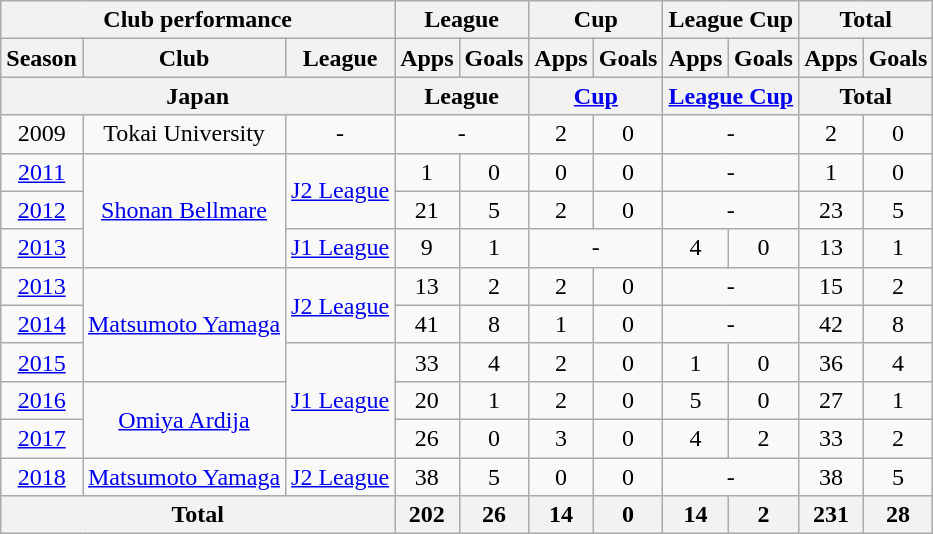<table class="wikitable" style="text-align:center;">
<tr>
<th colspan=3>Club performance</th>
<th colspan=2>League</th>
<th colspan=2>Cup</th>
<th colspan=2>League Cup</th>
<th colspan=2>Total</th>
</tr>
<tr>
<th>Season</th>
<th>Club</th>
<th>League</th>
<th>Apps</th>
<th>Goals</th>
<th>Apps</th>
<th>Goals</th>
<th>Apps</th>
<th>Goals</th>
<th>Apps</th>
<th>Goals</th>
</tr>
<tr>
<th colspan=3>Japan</th>
<th colspan=2>League</th>
<th colspan=2><a href='#'>Cup</a></th>
<th colspan=2><a href='#'>League Cup</a></th>
<th colspan=2>Total</th>
</tr>
<tr>
<td>2009</td>
<td>Tokai University</td>
<td>-</td>
<td colspan="2">-</td>
<td>2</td>
<td>0</td>
<td colspan="2">-</td>
<td>2</td>
<td>0</td>
</tr>
<tr>
<td><a href='#'>2011</a></td>
<td rowspan="3"><a href='#'>Shonan Bellmare</a></td>
<td rowspan="2"><a href='#'>J2 League</a></td>
<td>1</td>
<td>0</td>
<td>0</td>
<td>0</td>
<td colspan="2">-</td>
<td>1</td>
<td>0</td>
</tr>
<tr>
<td><a href='#'>2012</a></td>
<td>21</td>
<td>5</td>
<td>2</td>
<td>0</td>
<td colspan="2">-</td>
<td>23</td>
<td>5</td>
</tr>
<tr>
<td><a href='#'>2013</a></td>
<td><a href='#'>J1 League</a></td>
<td>9</td>
<td>1</td>
<td colspan="2">-</td>
<td>4</td>
<td>0</td>
<td>13</td>
<td>1</td>
</tr>
<tr>
<td><a href='#'>2013</a></td>
<td rowspan="3"><a href='#'>Matsumoto Yamaga</a></td>
<td rowspan="2"><a href='#'>J2 League</a></td>
<td>13</td>
<td>2</td>
<td>2</td>
<td>0</td>
<td colspan="2">-</td>
<td>15</td>
<td>2</td>
</tr>
<tr>
<td><a href='#'>2014</a></td>
<td>41</td>
<td>8</td>
<td>1</td>
<td>0</td>
<td colspan="2">-</td>
<td>42</td>
<td>8</td>
</tr>
<tr>
<td><a href='#'>2015</a></td>
<td rowspan="3"><a href='#'>J1 League</a></td>
<td>33</td>
<td>4</td>
<td>2</td>
<td>0</td>
<td>1</td>
<td>0</td>
<td>36</td>
<td>4</td>
</tr>
<tr>
<td><a href='#'>2016</a></td>
<td rowspan="2"><a href='#'>Omiya Ardija</a></td>
<td>20</td>
<td>1</td>
<td>2</td>
<td>0</td>
<td>5</td>
<td>0</td>
<td>27</td>
<td>1</td>
</tr>
<tr>
<td><a href='#'>2017</a></td>
<td>26</td>
<td>0</td>
<td>3</td>
<td>0</td>
<td>4</td>
<td>2</td>
<td>33</td>
<td>2</td>
</tr>
<tr>
<td><a href='#'>2018</a></td>
<td rowspan="1"><a href='#'>Matsumoto Yamaga</a></td>
<td><a href='#'>J2 League</a></td>
<td>38</td>
<td>5</td>
<td>0</td>
<td>0</td>
<td colspan="2">-</td>
<td>38</td>
<td>5</td>
</tr>
<tr>
<th colspan=3>Total</th>
<th>202</th>
<th>26</th>
<th>14</th>
<th>0</th>
<th>14</th>
<th>2</th>
<th>231</th>
<th>28</th>
</tr>
</table>
